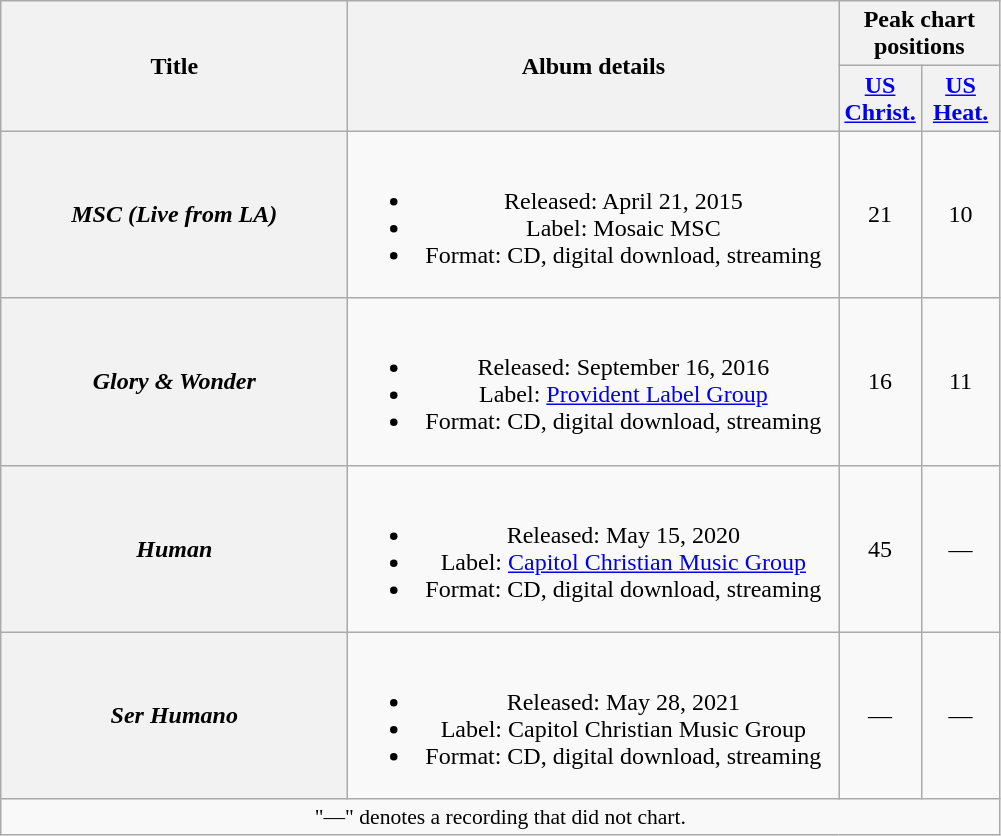<table class="wikitable plainrowheaders" style="text-align:center;">
<tr>
<th scope="col" rowspan="2" style="width:14em;">Title</th>
<th scope="col" rowspan="2" style="width:20em;">Album details</th>
<th scope="col" colspan="2">Peak chart positions</th>
</tr>
<tr>
<th width="45"><a href='#'>US<br>Christ.</a><br></th>
<th width="45"><a href='#'>US<br>Heat.</a><br></th>
</tr>
<tr>
<th scope="row"><em>MSC (Live from LA)</em></th>
<td><br><ul><li>Released: April 21, 2015</li><li>Label: Mosaic MSC</li><li>Format: CD, digital download, streaming</li></ul></td>
<td>21</td>
<td>10</td>
</tr>
<tr>
<th scope="row"><em>Glory & Wonder</em></th>
<td><br><ul><li>Released: September 16, 2016</li><li>Label: <a href='#'>Provident Label Group</a></li><li>Format: CD, digital download, streaming</li></ul></td>
<td>16</td>
<td>11</td>
</tr>
<tr>
<th scope="row"><em>Human</em></th>
<td><br><ul><li>Released: May 15, 2020</li><li>Label: <a href='#'>Capitol Christian Music Group</a></li><li>Format: CD, digital download, streaming</li></ul></td>
<td>45</td>
<td>—</td>
</tr>
<tr>
<th scope="row"><em>Ser Humano</em></th>
<td><br><ul><li>Released: May 28, 2021</li><li>Label: Capitol Christian Music Group</li><li>Format: CD, digital download, streaming</li></ul></td>
<td>—</td>
<td>—</td>
</tr>
<tr>
<td colspan="4" style="font-size:90%">"—" denotes a recording that did not chart.</td>
</tr>
</table>
